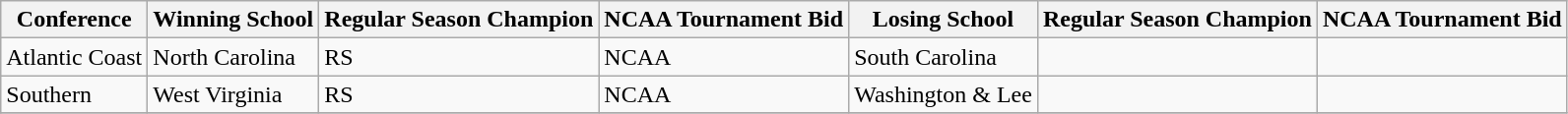<table class="wikitable">
<tr>
<th>Conference</th>
<th>Winning School</th>
<th>Regular Season Champion</th>
<th>NCAA Tournament Bid</th>
<th>Losing School</th>
<th>Regular Season Champion</th>
<th>NCAA Tournament Bid</th>
</tr>
<tr>
<td>Atlantic Coast</td>
<td>North Carolina</td>
<td>RS</td>
<td>NCAA</td>
<td>South Carolina</td>
<td></td>
<td></td>
</tr>
<tr>
<td>Southern</td>
<td>West Virginia</td>
<td>RS</td>
<td>NCAA</td>
<td>Washington & Lee</td>
<td></td>
<td></td>
</tr>
<tr>
</tr>
</table>
